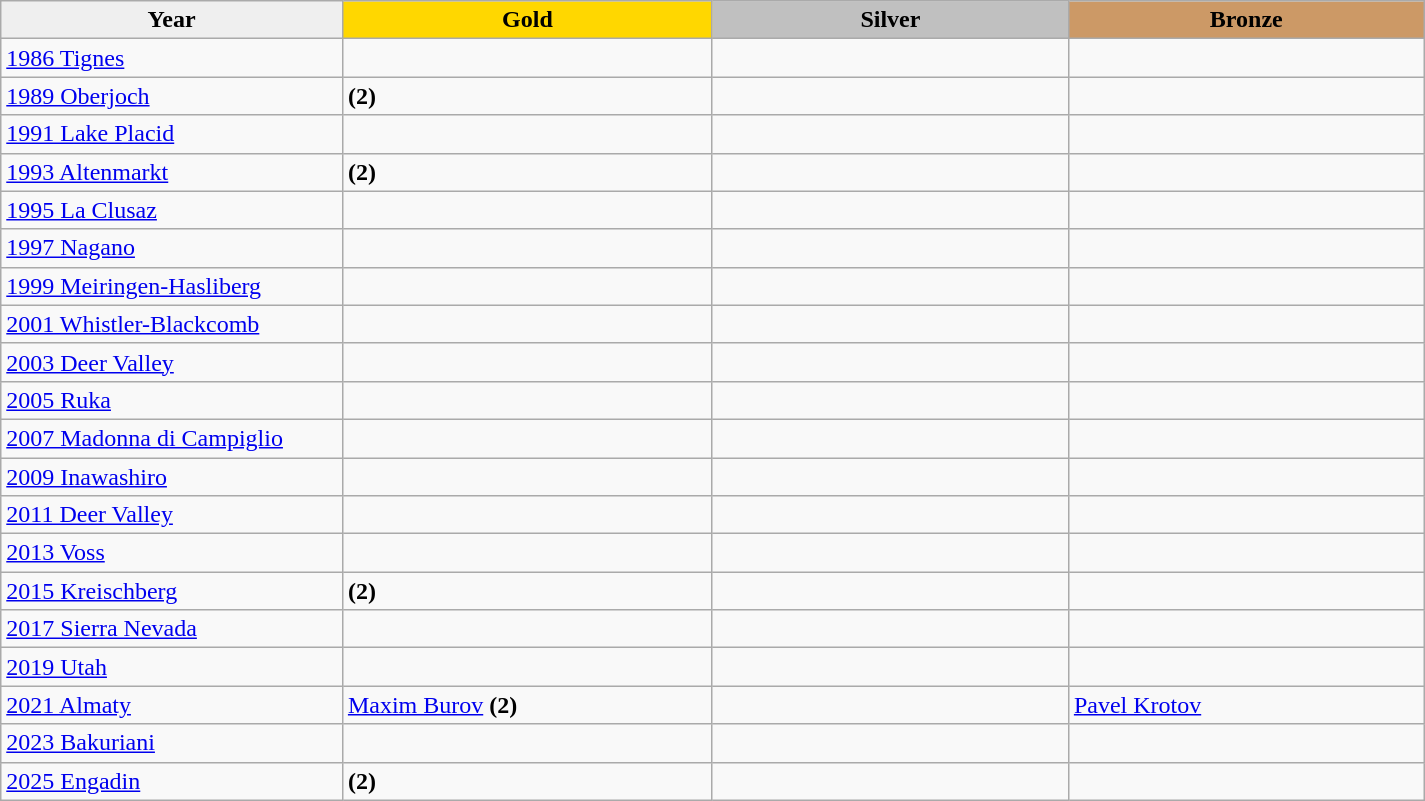<table class="wikitable sortable" style="width:950px;">
<tr>
<th style="width:24%; background:#efefef;">Year</th>
<th style="width:26%; background:gold">Gold</th>
<th style="width:25%; background:silver">Silver</th>
<th style="width:25%; background:#CC9966">Bronze</th>
</tr>
<tr>
<td><a href='#'>1986 Tignes</a></td>
<td></td>
<td></td>
<td></td>
</tr>
<tr>
<td><a href='#'>1989 Oberjoch</a></td>
<td> <strong>(2)</strong></td>
<td></td>
<td></td>
</tr>
<tr>
<td><a href='#'>1991 Lake Placid</a></td>
<td></td>
<td></td>
<td></td>
</tr>
<tr>
<td><a href='#'>1993 Altenmarkt</a></td>
<td> <strong>(2)</strong></td>
<td></td>
<td></td>
</tr>
<tr>
<td><a href='#'>1995 La Clusaz</a></td>
<td></td>
<td></td>
<td></td>
</tr>
<tr>
<td><a href='#'>1997 Nagano</a></td>
<td></td>
<td></td>
<td></td>
</tr>
<tr>
<td><a href='#'>1999 Meiringen-Hasliberg</a></td>
<td></td>
<td></td>
<td></td>
</tr>
<tr>
<td><a href='#'>2001 Whistler-Blackcomb</a></td>
<td></td>
<td></td>
<td></td>
</tr>
<tr>
<td><a href='#'>2003 Deer Valley</a></td>
<td></td>
<td></td>
<td></td>
</tr>
<tr>
<td><a href='#'>2005 Ruka</a></td>
<td></td>
<td></td>
<td></td>
</tr>
<tr>
<td><a href='#'>2007 Madonna di Campiglio</a></td>
<td></td>
<td></td>
<td></td>
</tr>
<tr>
<td><a href='#'>2009 Inawashiro</a></td>
<td></td>
<td></td>
<td></td>
</tr>
<tr>
<td><a href='#'>2011 Deer Valley</a></td>
<td></td>
<td></td>
<td></td>
</tr>
<tr>
<td><a href='#'>2013 Voss</a></td>
<td></td>
<td></td>
<td></td>
</tr>
<tr>
<td><a href='#'>2015 Kreischberg</a></td>
<td> <strong>(2)</strong></td>
<td></td>
<td></td>
</tr>
<tr>
<td><a href='#'>2017 Sierra Nevada</a></td>
<td></td>
<td></td>
<td></td>
</tr>
<tr>
<td><a href='#'>2019 Utah</a></td>
<td></td>
<td></td>
<td></td>
</tr>
<tr>
<td><a href='#'>2021 Almaty</a></td>
<td> <a href='#'>Maxim Burov</a>  <strong>(2)</strong></td>
<td></td>
<td> <a href='#'>Pavel Krotov</a> </td>
</tr>
<tr>
<td><a href='#'>2023 Bakuriani</a></td>
<td></td>
<td></td>
<td></td>
</tr>
<tr>
<td><a href='#'>2025 Engadin</a></td>
<td> <strong>(2)</strong></td>
<td></td>
<td></td>
</tr>
</table>
